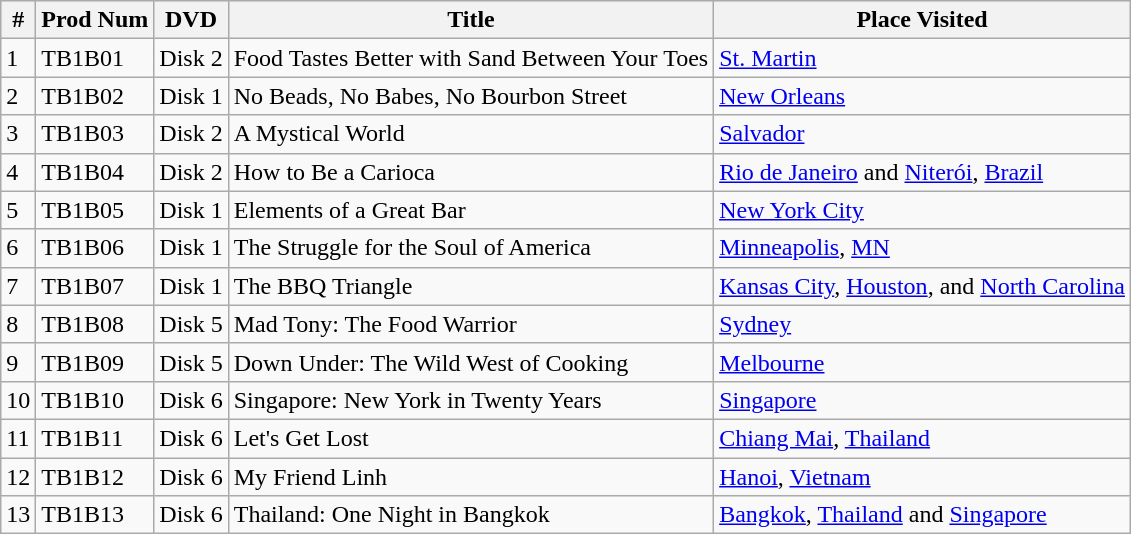<table class="wikitable">
<tr style="background:#EFEFEF">
<th>#</th>
<th><strong>Prod Num</strong></th>
<th><strong>DVD</strong></th>
<th><strong>Title</strong></th>
<th><strong>Place Visited</strong></th>
</tr>
<tr>
<td>1</td>
<td>TB1B01</td>
<td>Disk 2</td>
<td>Food Tastes Better with Sand Between Your Toes</td>
<td><a href='#'>St. Martin</a></td>
</tr>
<tr>
<td>2</td>
<td>TB1B02</td>
<td>Disk 1</td>
<td>No Beads, No Babes, No Bourbon Street</td>
<td><a href='#'>New Orleans</a></td>
</tr>
<tr>
<td>3</td>
<td>TB1B03</td>
<td>Disk 2</td>
<td>A Mystical World</td>
<td><a href='#'>Salvador</a></td>
</tr>
<tr>
<td>4</td>
<td>TB1B04</td>
<td>Disk 2</td>
<td>How to Be a Carioca</td>
<td><a href='#'>Rio de Janeiro</a> and <a href='#'>Niterói</a>, <a href='#'>Brazil</a></td>
</tr>
<tr>
<td>5</td>
<td>TB1B05</td>
<td>Disk 1</td>
<td>Elements of a Great Bar</td>
<td><a href='#'>New York City</a></td>
</tr>
<tr>
<td>6</td>
<td>TB1B06</td>
<td>Disk 1</td>
<td>The Struggle for the Soul of America</td>
<td><a href='#'>Minneapolis</a>, <a href='#'>MN</a></td>
</tr>
<tr>
<td>7</td>
<td>TB1B07</td>
<td>Disk 1</td>
<td>The BBQ Triangle</td>
<td><a href='#'>Kansas City</a>, <a href='#'>Houston</a>, and <a href='#'>North Carolina</a></td>
</tr>
<tr>
<td>8</td>
<td>TB1B08</td>
<td>Disk 5</td>
<td>Mad Tony: The Food Warrior</td>
<td><a href='#'>Sydney</a></td>
</tr>
<tr>
<td>9</td>
<td>TB1B09</td>
<td>Disk 5</td>
<td>Down Under: The Wild West of Cooking</td>
<td><a href='#'>Melbourne</a></td>
</tr>
<tr>
<td>10</td>
<td>TB1B10</td>
<td>Disk 6</td>
<td>Singapore: New York in Twenty Years</td>
<td><a href='#'>Singapore</a></td>
</tr>
<tr>
<td>11</td>
<td>TB1B11</td>
<td>Disk 6</td>
<td>Let's Get Lost</td>
<td><a href='#'>Chiang Mai</a>, <a href='#'>Thailand</a></td>
</tr>
<tr>
<td>12</td>
<td>TB1B12</td>
<td>Disk 6</td>
<td>My Friend Linh</td>
<td><a href='#'>Hanoi</a>, <a href='#'>Vietnam</a></td>
</tr>
<tr>
<td>13</td>
<td>TB1B13</td>
<td>Disk 6</td>
<td>Thailand: One Night in Bangkok</td>
<td><a href='#'>Bangkok</a>, <a href='#'>Thailand</a> and <a href='#'>Singapore</a></td>
</tr>
</table>
